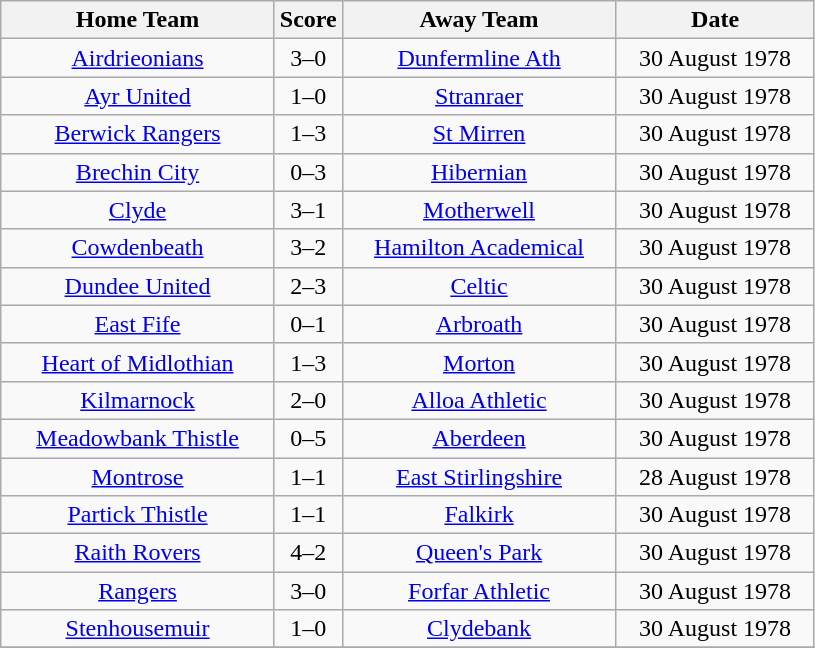<table class="wikitable" style="text-align:center;">
<tr>
<th width=175>Home Team</th>
<th width=20>Score</th>
<th width=175>Away Team</th>
<th width= 125>Date</th>
</tr>
<tr>
<td><a href='#'>Airdrieonians</a></td>
<td>3–0</td>
<td><a href='#'>Dunfermline Ath</a></td>
<td>30 August 1978</td>
</tr>
<tr>
<td><a href='#'>Ayr United</a></td>
<td>1–0</td>
<td><a href='#'>Stranraer</a></td>
<td>30 August 1978</td>
</tr>
<tr>
<td><a href='#'>Berwick Rangers</a></td>
<td>1–3</td>
<td><a href='#'>St Mirren</a></td>
<td>30 August 1978</td>
</tr>
<tr>
<td><a href='#'>Brechin City</a></td>
<td>0–3</td>
<td><a href='#'>Hibernian</a></td>
<td>30 August 1978</td>
</tr>
<tr>
<td><a href='#'>Clyde</a></td>
<td>3–1</td>
<td><a href='#'>Motherwell</a></td>
<td>30 August 1978</td>
</tr>
<tr>
<td><a href='#'>Cowdenbeath</a></td>
<td>3–2</td>
<td><a href='#'>Hamilton Academical</a></td>
<td>30 August 1978</td>
</tr>
<tr>
<td><a href='#'>Dundee United</a></td>
<td>2–3</td>
<td><a href='#'>Celtic</a></td>
<td>30 August 1978</td>
</tr>
<tr>
<td><a href='#'>East Fife</a></td>
<td>0–1</td>
<td><a href='#'>Arbroath</a></td>
<td>30 August 1978</td>
</tr>
<tr>
<td><a href='#'>Heart of Midlothian</a></td>
<td>1–3</td>
<td><a href='#'>Morton</a></td>
<td>30 August 1978</td>
</tr>
<tr>
<td><a href='#'>Kilmarnock</a></td>
<td>2–0</td>
<td><a href='#'>Alloa Athletic</a></td>
<td>30 August 1978</td>
</tr>
<tr>
<td><a href='#'>Meadowbank Thistle</a></td>
<td>0–5</td>
<td><a href='#'>Aberdeen</a></td>
<td>30 August 1978</td>
</tr>
<tr>
<td><a href='#'>Montrose</a></td>
<td>1–1</td>
<td><a href='#'>East Stirlingshire</a></td>
<td>28 August 1978</td>
</tr>
<tr>
<td><a href='#'>Partick Thistle</a></td>
<td>1–1</td>
<td><a href='#'>Falkirk</a></td>
<td>30 August 1978</td>
</tr>
<tr>
<td><a href='#'>Raith Rovers</a></td>
<td>4–2</td>
<td><a href='#'>Queen's Park</a></td>
<td>30 August 1978</td>
</tr>
<tr>
<td><a href='#'>Rangers</a></td>
<td>3–0</td>
<td><a href='#'>Forfar Athletic</a></td>
<td>30 August 1978</td>
</tr>
<tr>
<td><a href='#'>Stenhousemuir</a></td>
<td>1–0</td>
<td><a href='#'>Clydebank</a></td>
<td>30 August 1978</td>
</tr>
<tr>
</tr>
</table>
